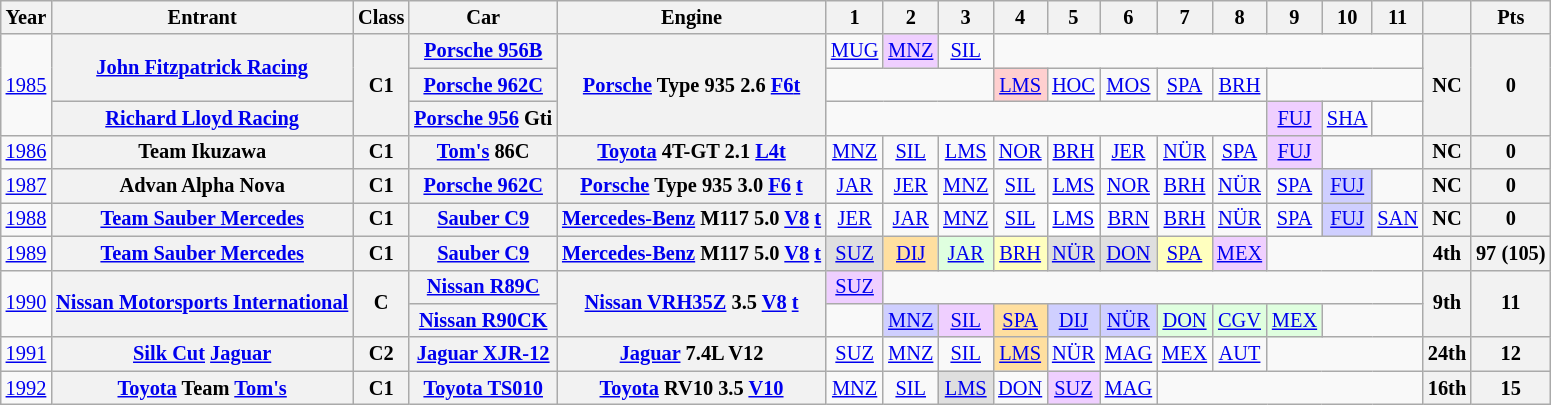<table class="wikitable" style="text-align:center; font-size:85%">
<tr>
<th>Year</th>
<th>Entrant</th>
<th>Class</th>
<th>Car</th>
<th>Engine</th>
<th>1</th>
<th>2</th>
<th>3</th>
<th>4</th>
<th>5</th>
<th>6</th>
<th>7</th>
<th>8</th>
<th>9</th>
<th>10</th>
<th>11</th>
<th></th>
<th>Pts</th>
</tr>
<tr>
<td rowspan=3><a href='#'>1985</a></td>
<th rowspan=2 nowrap><a href='#'>John Fitzpatrick Racing</a></th>
<th rowspan=3>C1</th>
<th nowrap><a href='#'>Porsche 956B</a></th>
<th rowspan=3 nowrap><a href='#'>Porsche</a> Type 935 2.6 <a href='#'>F6</a><a href='#'>t</a></th>
<td><a href='#'>MUG</a></td>
<td style="background:#EFCFFF;"><a href='#'>MNZ</a><br></td>
<td><a href='#'>SIL</a></td>
<td colspan=8></td>
<th rowspan=3>NC</th>
<th rowspan=3>0</th>
</tr>
<tr>
<th nowrap><a href='#'>Porsche 962C</a></th>
<td colspan=3></td>
<td style="background:#FFCFCF;"><a href='#'>LMS</a><br></td>
<td><a href='#'>HOC</a></td>
<td><a href='#'>MOS</a></td>
<td><a href='#'>SPA</a></td>
<td><a href='#'>BRH</a></td>
<td colspan=3></td>
</tr>
<tr>
<th nowrap><a href='#'>Richard Lloyd Racing</a></th>
<th nowrap><a href='#'>Porsche 956</a> Gti</th>
<td colspan=8></td>
<td style="background:#EFCFFF;"><a href='#'>FUJ</a><br></td>
<td><a href='#'>SHA</a></td>
<td></td>
</tr>
<tr>
<td><a href='#'>1986</a></td>
<th nowrap>Team Ikuzawa</th>
<th>C1</th>
<th nowrap><a href='#'>Tom's</a> 86C</th>
<th nowrap><a href='#'>Toyota</a> 4T-GT 2.1 <a href='#'>L4</a><a href='#'>t</a></th>
<td><a href='#'>MNZ</a></td>
<td><a href='#'>SIL</a></td>
<td><a href='#'>LMS</a></td>
<td><a href='#'>NOR</a></td>
<td><a href='#'>BRH</a></td>
<td><a href='#'>JER</a></td>
<td><a href='#'>NÜR</a></td>
<td><a href='#'>SPA</a></td>
<td style="background:#EFCFFF;"><a href='#'>FUJ</a><br></td>
<td colspan=2></td>
<th>NC</th>
<th>0</th>
</tr>
<tr>
<td><a href='#'>1987</a></td>
<th nowrap>Advan Alpha Nova</th>
<th>C1</th>
<th nowrap><a href='#'>Porsche 962C</a></th>
<th nowrap><a href='#'>Porsche</a> Type 935 3.0 <a href='#'>F6</a> <a href='#'>t</a></th>
<td><a href='#'>JAR</a></td>
<td><a href='#'>JER</a></td>
<td><a href='#'>MNZ</a></td>
<td><a href='#'>SIL</a></td>
<td><a href='#'>LMS</a></td>
<td><a href='#'>NOR</a></td>
<td><a href='#'>BRH</a></td>
<td><a href='#'>NÜR</a></td>
<td><a href='#'>SPA</a></td>
<td style="background:#CFCFFF;"><a href='#'>FUJ</a><br></td>
<td></td>
<th>NC</th>
<th>0</th>
</tr>
<tr>
<td><a href='#'>1988</a></td>
<th nowrap><a href='#'>Team Sauber Mercedes</a></th>
<th>C1</th>
<th nowrap><a href='#'>Sauber C9</a></th>
<th nowrap><a href='#'>Mercedes-Benz</a> M117 5.0 <a href='#'>V8</a> <a href='#'>t</a></th>
<td><a href='#'>JER</a></td>
<td><a href='#'>JAR</a></td>
<td><a href='#'>MNZ</a></td>
<td><a href='#'>SIL</a></td>
<td style="background:#FFFFFF;"><a href='#'>LMS</a><br></td>
<td><a href='#'>BRN</a></td>
<td><a href='#'>BRH</a></td>
<td><a href='#'>NÜR</a></td>
<td><a href='#'>SPA</a></td>
<td style="background:#CFCFFF;"><a href='#'>FUJ</a><br></td>
<td><a href='#'>SAN</a></td>
<th>NC</th>
<th>0</th>
</tr>
<tr>
<td><a href='#'>1989</a></td>
<th nowrap><a href='#'>Team Sauber Mercedes</a></th>
<th>C1</th>
<th nowrap><a href='#'>Sauber C9</a></th>
<th nowrap><a href='#'>Mercedes-Benz</a> M117 5.0 <a href='#'>V8</a> <a href='#'>t</a></th>
<td style="background:#DFDFDF;"><a href='#'>SUZ</a><br></td>
<td style="background:#FFDF9F;"><a href='#'>DIJ</a><br></td>
<td style="background:#DFFFDF;"><a href='#'>JAR</a><br></td>
<td style="background:#FFFFBF;"><a href='#'>BRH</a><br></td>
<td style="background:#DFDFDF;"><a href='#'>NÜR</a><br></td>
<td style="background:#DFDFDF;"><a href='#'>DON</a><br></td>
<td style="background:#FFFFBF;"><a href='#'>SPA</a><br></td>
<td style="background:#EFCFFF;"><a href='#'>MEX</a><br></td>
<td colspan=3></td>
<th>4th</th>
<th>97 (105)</th>
</tr>
<tr>
<td rowspan=2><a href='#'>1990</a></td>
<th rowspan=2 nowrap><a href='#'>Nissan Motorsports International</a></th>
<th rowspan=2>C</th>
<th nowrap><a href='#'>Nissan R89C</a></th>
<th rowspan=2 nowrap><a href='#'>Nissan VRH35Z</a> 3.5 <a href='#'>V8</a> <a href='#'>t</a></th>
<td style="background:#EFCFFF;"><a href='#'>SUZ</a><br></td>
<td colspan=10></td>
<th rowspan=2>9th</th>
<th rowspan=2>11</th>
</tr>
<tr>
<th nowrap><a href='#'>Nissan R90CK</a></th>
<td></td>
<td style="background:#CFCFFF;"><a href='#'>MNZ</a><br></td>
<td style="background:#EFCFFF;"><a href='#'>SIL</a><br></td>
<td style="background:#FFDF9F;"><a href='#'>SPA</a><br></td>
<td style="background:#CFCFFF;"><a href='#'>DIJ</a><br></td>
<td style="background:#CFCFFF;"><a href='#'>NÜR</a><br></td>
<td style="background:#DFFFDF;"><a href='#'>DON</a><br></td>
<td style="background:#DFFFDF;"><a href='#'>CGV</a><br></td>
<td style="background:#DFFFDF;"><a href='#'>MEX</a><br></td>
<td colspan=2></td>
</tr>
<tr>
<td><a href='#'>1991</a></td>
<th nowrap><a href='#'>Silk Cut</a> <a href='#'>Jaguar</a></th>
<th>C2</th>
<th nowrap><a href='#'>Jaguar XJR-12</a></th>
<th nowrap><a href='#'>Jaguar</a> 7.4L V12</th>
<td><a href='#'>SUZ</a></td>
<td><a href='#'>MNZ</a></td>
<td><a href='#'>SIL</a></td>
<td style="background:#FFDF9F;"><a href='#'>LMS</a><br></td>
<td><a href='#'>NÜR</a></td>
<td><a href='#'>MAG</a></td>
<td><a href='#'>MEX</a></td>
<td><a href='#'>AUT</a></td>
<td colspan=3></td>
<th>24th</th>
<th>12</th>
</tr>
<tr>
<td><a href='#'>1992</a></td>
<th nowrap><a href='#'>Toyota</a> Team <a href='#'>Tom's</a></th>
<th>C1</th>
<th nowrap><a href='#'>Toyota TS010</a></th>
<th nowrap><a href='#'>Toyota</a> RV10 3.5 <a href='#'>V10</a></th>
<td><a href='#'>MNZ</a></td>
<td><a href='#'>SIL</a></td>
<td style="background:#DFDFDF;"><a href='#'>LMS</a><br></td>
<td><a href='#'>DON</a></td>
<td style="background:#EFCFFF;"><a href='#'>SUZ</a><br></td>
<td><a href='#'>MAG</a></td>
<td colspan=5></td>
<th>16th</th>
<th>15</th>
</tr>
</table>
